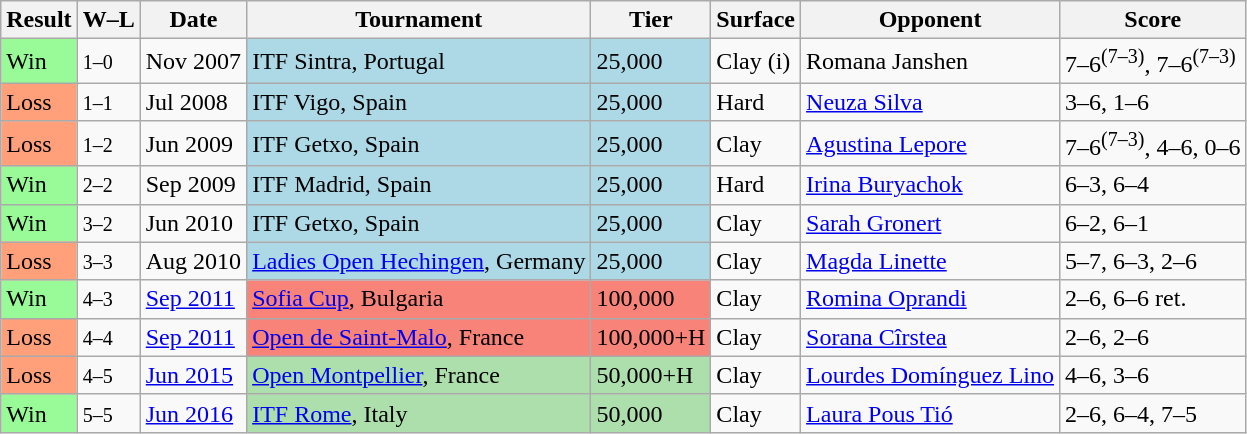<table class="sortable wikitable">
<tr>
<th>Result</th>
<th class="unsortable">W–L</th>
<th>Date</th>
<th>Tournament</th>
<th>Tier</th>
<th>Surface</th>
<th>Opponent</th>
<th class="unsortable">Score</th>
</tr>
<tr>
<td style="background:#98fb98;">Win</td>
<td><small>1–0</small></td>
<td>Nov 2007</td>
<td style="background:lightblue;">ITF Sintra, Portugal</td>
<td style="background:lightblue;">25,000</td>
<td>Clay (i)</td>
<td> Romana Janshen</td>
<td>7–6<sup>(7–3)</sup>, 7–6<sup>(7–3)</sup></td>
</tr>
<tr>
<td style="background:#ffa07a;">Loss</td>
<td><small>1–1</small></td>
<td>Jul 2008</td>
<td style="background:lightblue;">ITF Vigo, Spain</td>
<td style="background:lightblue;">25,000</td>
<td>Hard</td>
<td> <a href='#'>Neuza Silva</a></td>
<td>3–6, 1–6</td>
</tr>
<tr>
<td style="background:#ffa07a;">Loss</td>
<td><small>1–2</small></td>
<td>Jun 2009</td>
<td style="background:lightblue;">ITF Getxo, Spain</td>
<td style="background:lightblue;">25,000</td>
<td>Clay</td>
<td> <a href='#'>Agustina Lepore</a></td>
<td>7–6<sup>(7–3)</sup>, 4–6, 0–6</td>
</tr>
<tr>
<td style="background:#98fb98;">Win</td>
<td><small>2–2</small></td>
<td>Sep 2009</td>
<td style="background:lightblue;">ITF Madrid, Spain</td>
<td style="background:lightblue;">25,000</td>
<td>Hard</td>
<td> <a href='#'>Irina Buryachok</a></td>
<td>6–3, 6–4</td>
</tr>
<tr>
<td style="background:#98fb98;">Win</td>
<td><small>3–2</small></td>
<td>Jun 2010</td>
<td style="background:lightblue;">ITF Getxo, Spain</td>
<td style="background:lightblue;">25,000</td>
<td>Clay</td>
<td> <a href='#'>Sarah Gronert</a></td>
<td>6–2, 6–1</td>
</tr>
<tr>
<td style="background:#ffa07a;">Loss</td>
<td><small>3–3</small></td>
<td>Aug 2010</td>
<td style="background:lightblue;"><a href='#'>Ladies Open Hechingen</a>, Germany</td>
<td style="background:lightblue;">25,000</td>
<td>Clay</td>
<td> <a href='#'>Magda Linette</a></td>
<td>5–7, 6–3, 2–6</td>
</tr>
<tr>
<td style="background:#98fb98;">Win</td>
<td><small>4–3</small></td>
<td><a href='#'>Sep 2011</a></td>
<td style="background:#f88379;"><a href='#'>Sofia Cup</a>, Bulgaria</td>
<td style="background:#f88379;">100,000</td>
<td>Clay</td>
<td> <a href='#'>Romina Oprandi</a></td>
<td>2–6, 6–6 ret.</td>
</tr>
<tr>
<td style="background:#ffa07a;">Loss</td>
<td><small>4–4</small></td>
<td><a href='#'>Sep 2011</a></td>
<td style="background:#f88379;"><a href='#'>Open de Saint-Malo</a>, France</td>
<td style="background:#f88379;">100,000+H</td>
<td>Clay</td>
<td> <a href='#'>Sorana Cîrstea</a></td>
<td>2–6, 2–6</td>
</tr>
<tr>
<td style="background:#ffa07a;">Loss</td>
<td><small>4–5</small></td>
<td><a href='#'>Jun 2015</a></td>
<td style="background:#addfad;"><a href='#'>Open Montpellier</a>, France</td>
<td style="background:#addfad;">50,000+H</td>
<td>Clay</td>
<td> <a href='#'>Lourdes Domínguez Lino</a></td>
<td>4–6, 3–6</td>
</tr>
<tr>
<td style="background:#98fb98;">Win</td>
<td><small>5–5</small></td>
<td><a href='#'>Jun 2016</a></td>
<td style="background:#addfad;"><a href='#'>ITF Rome</a>, Italy</td>
<td style="background:#addfad;">50,000</td>
<td>Clay</td>
<td> <a href='#'>Laura Pous Tió</a></td>
<td>2–6, 6–4, 7–5</td>
</tr>
</table>
